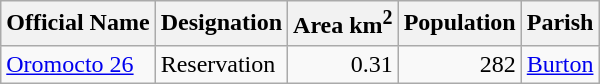<table class="wikitable">
<tr>
<th>Official Name</th>
<th>Designation</th>
<th>Area km<sup>2</sup></th>
<th>Population</th>
<th>Parish</th>
</tr>
<tr>
<td><a href='#'>Oromocto 26</a></td>
<td>Reservation</td>
<td align="right">0.31</td>
<td align="right">282</td>
<td align="center"><a href='#'>Burton</a></td>
</tr>
</table>
